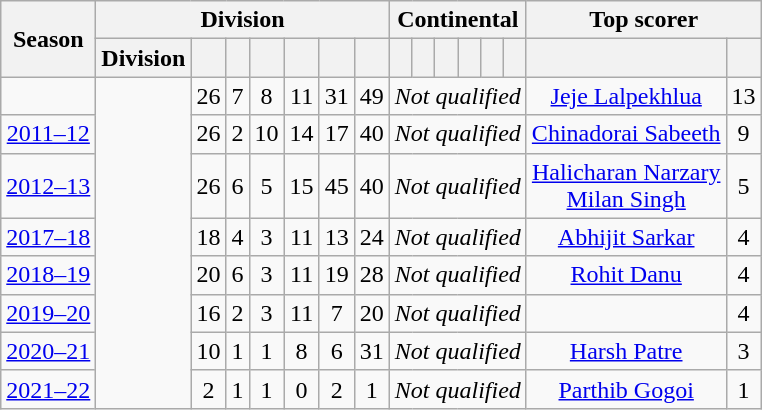<table class="wikitable" style="text-align:center">
<tr>
<th scope="col" rowspan="2">Season</th>
<th colspan=7 class="unsortable">Division</th>
<th colspan=6 class="unsortable">Continental</th>
<th colspan=2 class="unsortable">Top scorer</th>
</tr>
<tr>
<th>Division</th>
<th></th>
<th></th>
<th></th>
<th></th>
<th></th>
<th></th>
<th></th>
<th></th>
<th></th>
<th></th>
<th></th>
<th></th>
<th></th>
<th></th>
</tr>
<tr>
<td></td>
<td rowspan="8"></td>
<td>26</td>
<td>7</td>
<td>8</td>
<td>11</td>
<td>31</td>
<td>49</td>
<td colspan="6"><em>Not qualified</em></td>
<td> <a href='#'>Jeje Lalpekhlua</a></td>
<td>13</td>
</tr>
<tr>
<td><a href='#'>2011–12</a></td>
<td>26</td>
<td>2</td>
<td>10</td>
<td>14</td>
<td>17</td>
<td>40</td>
<td colspan="6"><em>Not qualified</em></td>
<td> <a href='#'>Chinadorai Sabeeth</a></td>
<td>9</td>
</tr>
<tr>
<td><a href='#'>2012–13</a></td>
<td>26</td>
<td>6</td>
<td>5</td>
<td>15</td>
<td>45</td>
<td>40</td>
<td colspan="6"><em>Not qualified</em></td>
<td> <a href='#'>Halicharan Narzary</a><br> <a href='#'>Milan Singh</a></td>
<td>5</td>
</tr>
<tr>
<td><a href='#'>2017–18</a></td>
<td>18</td>
<td>4</td>
<td>3</td>
<td>11</td>
<td>13</td>
<td>24</td>
<td colspan="6"><em>Not qualified</em></td>
<td> <a href='#'>Abhijit Sarkar</a></td>
<td>4</td>
</tr>
<tr>
<td><a href='#'>2018–19</a></td>
<td>20</td>
<td>6</td>
<td>3</td>
<td>11</td>
<td>19</td>
<td>28</td>
<td colspan="6"><em>Not qualified</em></td>
<td> <a href='#'>Rohit Danu</a></td>
<td>4</td>
</tr>
<tr>
<td><a href='#'>2019–20</a></td>
<td>16</td>
<td>2</td>
<td>3</td>
<td>11</td>
<td>7</td>
<td>20</td>
<td colspan="6"><em>Not qualified</em></td>
<td></td>
<td>4</td>
</tr>
<tr>
<td><a href='#'>2020–21</a></td>
<td>10</td>
<td>1</td>
<td>1</td>
<td>8</td>
<td>6</td>
<td>31</td>
<td colspan="6"><em>Not qualified</em></td>
<td> <a href='#'>Harsh Patre</a></td>
<td>3</td>
</tr>
<tr>
<td><a href='#'>2021–22</a></td>
<td>2</td>
<td>1</td>
<td>1</td>
<td>0</td>
<td>2</td>
<td>1</td>
<td colspan="6"><em>Not qualified</em></td>
<td> <a href='#'>Parthib Gogoi</a></td>
<td>1</td>
</tr>
</table>
